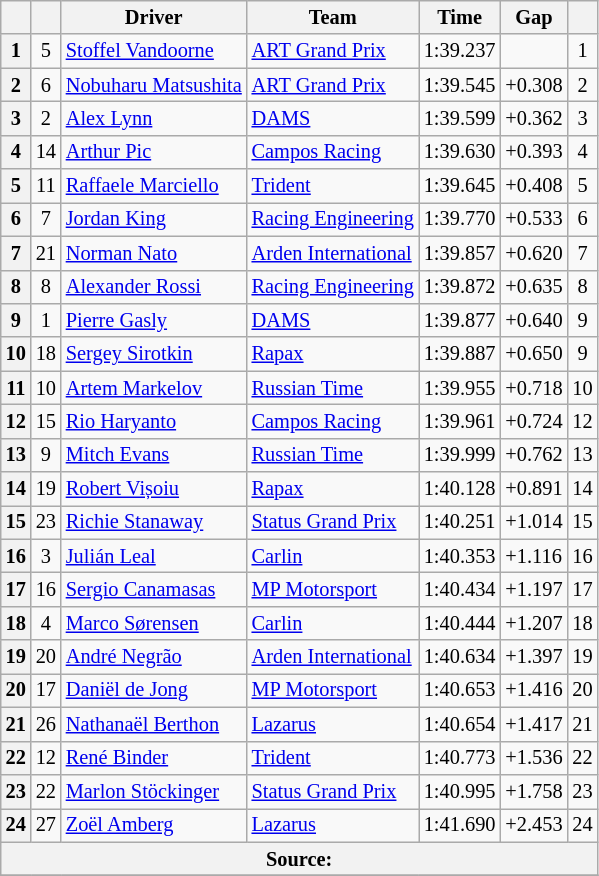<table class="wikitable" style="font-size:85%">
<tr>
<th scope="col"></th>
<th scope="col"></th>
<th scope="col">Driver</th>
<th scope="col">Team</th>
<th scope="col">Time</th>
<th scope="col">Gap</th>
<th scope="col"></th>
</tr>
<tr>
<th scope="row">1</th>
<td align="center">5</td>
<td data-sort-value="VAN"> <a href='#'>Stoffel Vandoorne</a></td>
<td><a href='#'>ART Grand Prix</a></td>
<td>1:39.237</td>
<td></td>
<td align="center">1</td>
</tr>
<tr>
<th scope="row">2</th>
<td align="center">6</td>
<td data-sort-value="MAT"> <a href='#'>Nobuharu Matsushita</a></td>
<td><a href='#'>ART Grand Prix</a></td>
<td>1:39.545</td>
<td>+0.308</td>
<td align="center">2</td>
</tr>
<tr>
<th scope="row">3</th>
<td align="center">2</td>
<td data-sort-value="LYN"> <a href='#'>Alex Lynn</a></td>
<td><a href='#'>DAMS</a></td>
<td>1:39.599</td>
<td>+0.362</td>
<td align="center">3</td>
</tr>
<tr>
<th scope="row">4</th>
<td align="center">14</td>
<td data-sort-value="PIC"> <a href='#'>Arthur Pic</a></td>
<td><a href='#'>Campos Racing</a></td>
<td>1:39.630</td>
<td>+0.393</td>
<td align="center">4</td>
</tr>
<tr>
<th scope="row">5</th>
<td align="center">11</td>
<td data-sort-value="MARC"> <a href='#'>Raffaele Marciello</a></td>
<td><a href='#'>Trident</a></td>
<td>1:39.645</td>
<td>+0.408</td>
<td align="center">5</td>
</tr>
<tr>
<th scope="row">6</th>
<td align="center">7</td>
<td data-sort-value="KIN"> <a href='#'>Jordan King</a></td>
<td><a href='#'>Racing Engineering</a></td>
<td>1:39.770</td>
<td>+0.533</td>
<td align="center">6</td>
</tr>
<tr>
<th scope="row">7</th>
<td align="center">21</td>
<td data-sort-value="NAT"> <a href='#'>Norman Nato</a></td>
<td><a href='#'>Arden International</a></td>
<td>1:39.857</td>
<td>+0.620</td>
<td align="center">7</td>
</tr>
<tr>
<th scope="row">8</th>
<td align="center">8</td>
<td data-sort-value="ROS"> <a href='#'>Alexander Rossi</a></td>
<td><a href='#'>Racing Engineering</a></td>
<td>1:39.872</td>
<td>+0.635</td>
<td align="center">8</td>
</tr>
<tr>
<th scope="row">9</th>
<td align="center">1</td>
<td data-sort-value="GAS"> <a href='#'>Pierre Gasly</a></td>
<td><a href='#'>DAMS</a></td>
<td>1:39.877</td>
<td>+0.640</td>
<td align="center">9</td>
</tr>
<tr>
<th scope="row">10</th>
<td align="center">18</td>
<td data-sort-value="SIR"> <a href='#'>Sergey Sirotkin</a></td>
<td><a href='#'>Rapax</a></td>
<td>1:39.887</td>
<td>+0.650</td>
<td align="center">9</td>
</tr>
<tr>
<th scope="row">11</th>
<td align="center">10</td>
<td data-sort-value="MARK"> <a href='#'>Artem Markelov</a></td>
<td><a href='#'>Russian Time</a></td>
<td>1:39.955</td>
<td>+0.718</td>
<td align="center">10</td>
</tr>
<tr>
<th scope="row">12</th>
<td align="center">15</td>
<td data-sort-value="HAR"> <a href='#'>Rio Haryanto</a></td>
<td><a href='#'>Campos Racing</a></td>
<td>1:39.961</td>
<td>+0.724</td>
<td align="center">12</td>
</tr>
<tr>
<th scope="row">13</th>
<td align="center">9</td>
<td data-sort-value="EVA"> <a href='#'>Mitch Evans</a></td>
<td><a href='#'>Russian Time</a></td>
<td>1:39.999</td>
<td>+0.762</td>
<td align="center">13</td>
</tr>
<tr>
<th scope="row">14</th>
<td align="center">19</td>
<td data-sort-value="VIS"> <a href='#'>Robert Vișoiu</a></td>
<td><a href='#'>Rapax</a></td>
<td>1:40.128</td>
<td>+0.891</td>
<td align="center">14</td>
</tr>
<tr>
<th scope="row">15</th>
<td align="center">23</td>
<td data-sort-value="STA"> <a href='#'>Richie Stanaway</a></td>
<td><a href='#'>Status Grand Prix</a></td>
<td>1:40.251</td>
<td>+1.014</td>
<td align="center">15</td>
</tr>
<tr>
<th scope="row">16</th>
<td align="center">3</td>
<td data-sort-value="LEA"> <a href='#'>Julián Leal</a></td>
<td><a href='#'>Carlin</a></td>
<td>1:40.353</td>
<td>+1.116</td>
<td align="center">16</td>
</tr>
<tr>
<th scope="row">17</th>
<td align="center">16</td>
<td data-sort-value="CAN"> <a href='#'>Sergio Canamasas</a></td>
<td><a href='#'>MP Motorsport</a></td>
<td>1:40.434</td>
<td>+1.197</td>
<td align="center">17</td>
</tr>
<tr>
<th scope="row">18</th>
<td align="center">4</td>
<td data-sort-value="SOR"> <a href='#'>Marco Sørensen</a></td>
<td><a href='#'>Carlin</a></td>
<td>1:40.444</td>
<td>+1.207</td>
<td align="center">18</td>
</tr>
<tr>
<th scope="row">19</th>
<td align="center">20</td>
<td data-sort-value="NEG"> <a href='#'>André Negrão</a></td>
<td><a href='#'>Arden International</a></td>
<td>1:40.634</td>
<td>+1.397</td>
<td align="center">19</td>
</tr>
<tr>
<th scope="row">20</th>
<td align="center">17</td>
<td data-sort-value="DEJ"> <a href='#'>Daniël de Jong</a></td>
<td><a href='#'>MP Motorsport</a></td>
<td>1:40.653</td>
<td>+1.416</td>
<td align="center">20</td>
</tr>
<tr>
<th scope="row">21</th>
<td align="center">26</td>
<td data-sort-value="BER"> <a href='#'>Nathanaël Berthon</a></td>
<td><a href='#'>Lazarus</a></td>
<td>1:40.654</td>
<td>+1.417</td>
<td align="center">21</td>
</tr>
<tr>
<th scope="row">22</th>
<td align="center">12</td>
<td data-sort-value="BIN"> <a href='#'>René Binder</a></td>
<td><a href='#'>Trident</a></td>
<td>1:40.773</td>
<td>+1.536</td>
<td align="center">22</td>
</tr>
<tr>
<th scope="row">23</th>
<td align="center">22</td>
<td data-sort-value="STO"> <a href='#'>Marlon Stöckinger</a></td>
<td><a href='#'>Status Grand Prix</a></td>
<td>1:40.995</td>
<td>+1.758</td>
<td align="center">23</td>
</tr>
<tr>
<th scope="row">24</th>
<td align="center">27</td>
<td data-sort-value="AMB"> <a href='#'>Zoël Amberg</a></td>
<td><a href='#'>Lazarus</a></td>
<td>1:41.690</td>
<td>+2.453</td>
<td align="center">24</td>
</tr>
<tr class="sortbottom">
<th colspan="7">Source:</th>
</tr>
<tr>
</tr>
</table>
